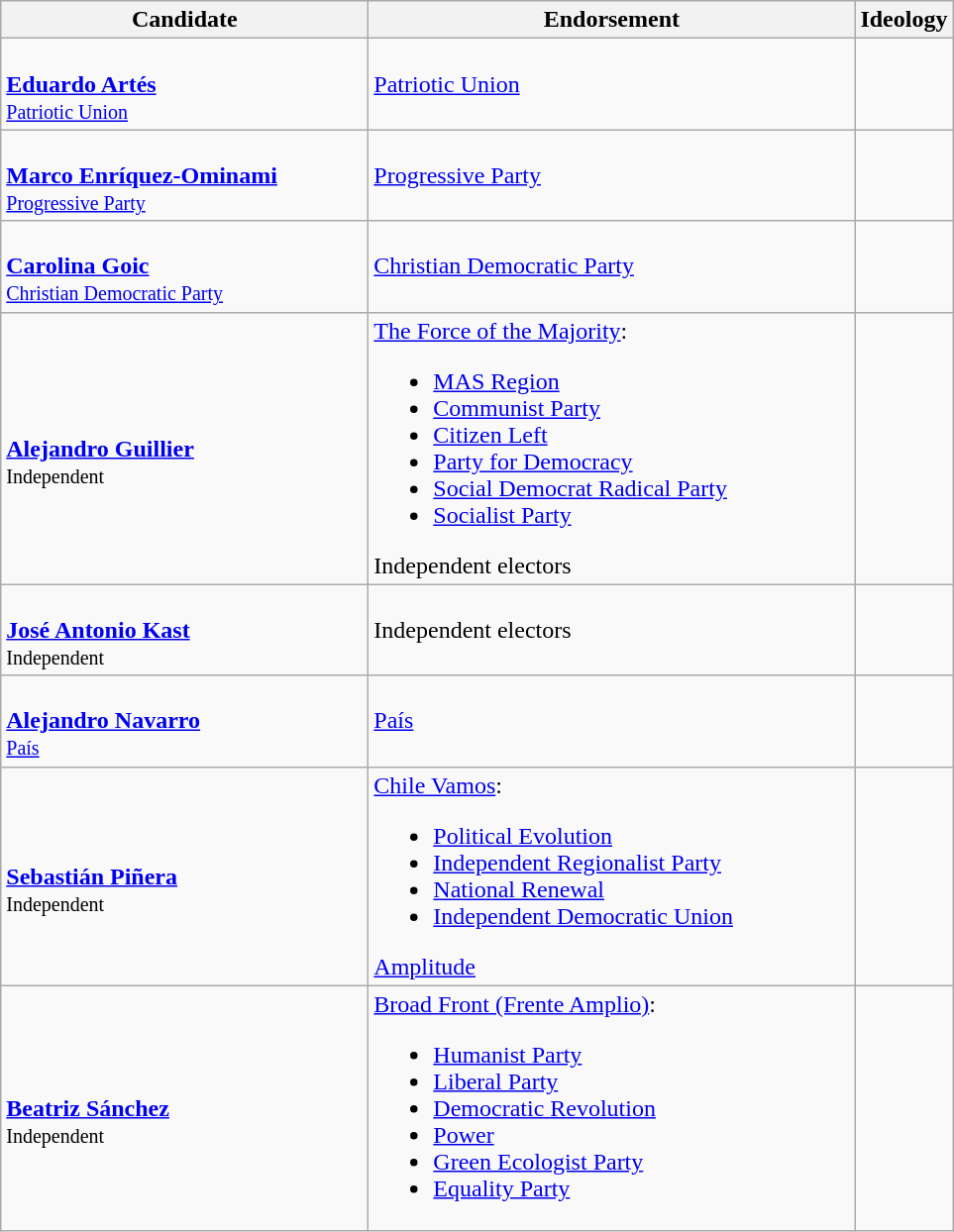<table class="wikitable">
<tr>
<th style="width: 15em">Candidate</th>
<th style="width: 20em">Endorsement</th>
<th>Ideology</th>
</tr>
<tr>
<td><br><strong><a href='#'>Eduardo Artés</a></strong><br><small><a href='#'>Patriotic Union</a></small></td>
<td> <a href='#'>Patriotic Union</a></td>
<td></td>
</tr>
<tr>
<td><br><strong><a href='#'>Marco Enríquez-Ominami</a></strong><br><small><a href='#'>Progressive Party</a></small></td>
<td> <a href='#'>Progressive Party</a></td>
<td></td>
</tr>
<tr>
<td><br><strong><a href='#'>Carolina Goic</a></strong><br><small><a href='#'>Christian Democratic Party</a></small></td>
<td> <a href='#'>Christian Democratic Party</a></td>
<td></td>
</tr>
<tr>
<td><br><strong><a href='#'>Alejandro Guillier</a></strong><br><small>Independent</small></td>
<td> <a href='#'>The Force of the Majority</a>:<br><ul><li> <a href='#'>MAS Region</a></li><li> <a href='#'>Communist Party</a></li><li> <a href='#'>Citizen Left</a></li><li> <a href='#'>Party for Democracy</a></li><li> <a href='#'>Social Democrat Radical Party</a></li><li> <a href='#'>Socialist Party</a></li></ul>Independent electors</td>
<td></td>
</tr>
<tr>
<td><br><strong><a href='#'>José Antonio Kast</a></strong><br><small>Independent</small></td>
<td>Independent electors</td>
<td></td>
</tr>
<tr>
<td><br><strong><a href='#'>Alejandro Navarro</a></strong><br><small><a href='#'>País</a></small></td>
<td> <a href='#'>País</a></td>
<td></td>
</tr>
<tr>
<td><br><strong><a href='#'>Sebastián Piñera</a></strong><br><small>Independent</small></td>
<td> <a href='#'>Chile Vamos</a>:<br><ul><li><a href='#'>Political Evolution</a></li><li> <a href='#'>Independent Regionalist Party</a></li><li> <a href='#'>National Renewal</a></li><li> <a href='#'>Independent Democratic Union</a></li></ul> <a href='#'>Amplitude</a></td>
<td></td>
</tr>
<tr>
<td><br><strong><a href='#'>Beatriz Sánchez</a></strong><br><small>Independent</small></td>
<td><a href='#'>Broad Front (Frente Amplio)</a>:<br><ul><li> <a href='#'>Humanist Party</a></li><li> <a href='#'>Liberal Party</a></li><li> <a href='#'>Democratic Revolution</a></li><li> <a href='#'>Power</a></li><li><a href='#'>Green Ecologist Party</a></li><li> <a href='#'>Equality Party</a></li></ul></td>
<td></td>
</tr>
</table>
